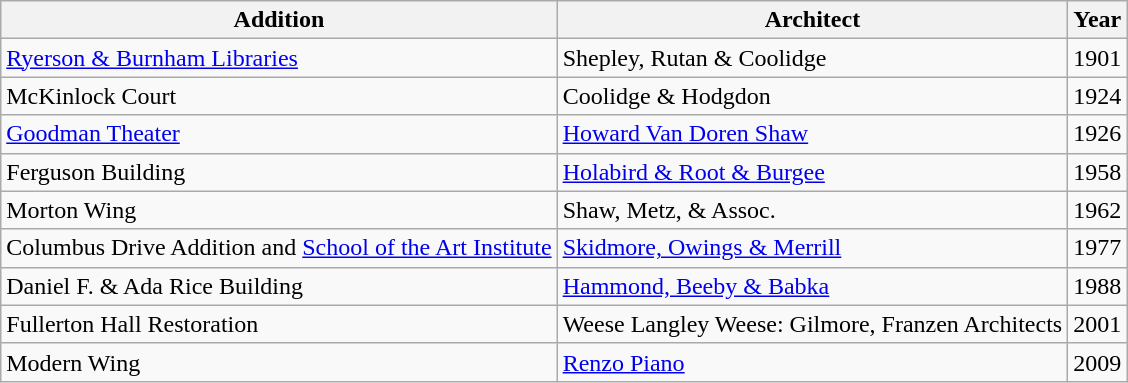<table class="wikitable sortable">
<tr>
<th>Addition</th>
<th>Architect</th>
<th>Year</th>
</tr>
<tr>
<td><a href='#'>Ryerson & Burnham Libraries</a></td>
<td>Shepley, Rutan & Coolidge</td>
<td>1901</td>
</tr>
<tr>
<td>McKinlock Court</td>
<td>Coolidge & Hodgdon</td>
<td>1924</td>
</tr>
<tr>
<td><a href='#'>Goodman Theater</a></td>
<td><a href='#'>Howard Van Doren Shaw</a></td>
<td>1926</td>
</tr>
<tr>
<td>Ferguson Building</td>
<td><a href='#'>Holabird & Root & Burgee</a></td>
<td>1958</td>
</tr>
<tr>
<td>Morton Wing</td>
<td>Shaw, Metz, & Assoc.</td>
<td>1962</td>
</tr>
<tr>
<td>Columbus Drive Addition and <a href='#'>School of the Art Institute</a></td>
<td><a href='#'>Skidmore, Owings & Merrill</a></td>
<td>1977</td>
</tr>
<tr>
<td>Daniel F. & Ada Rice Building</td>
<td><a href='#'>Hammond, Beeby & Babka</a></td>
<td>1988</td>
</tr>
<tr>
<td>Fullerton Hall Restoration</td>
<td>Weese Langley Weese: Gilmore, Franzen Architects</td>
<td>2001</td>
</tr>
<tr>
<td>Modern Wing</td>
<td><a href='#'>Renzo Piano</a></td>
<td>2009</td>
</tr>
</table>
